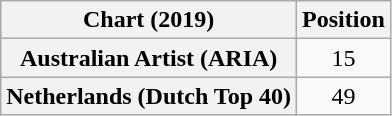<table class="wikitable sortable plainrowheaders" style="text-align:center">
<tr>
<th scope="col">Chart (2019)</th>
<th scope="col">Position</th>
</tr>
<tr>
<th scope="row">Australian Artist (ARIA)</th>
<td>15</td>
</tr>
<tr>
<th scope="row">Netherlands (Dutch Top 40)</th>
<td>49</td>
</tr>
</table>
